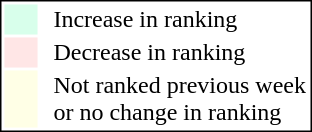<table style="border:1px solid black; float:right;">
<tr>
<td style="background:#D8FFEB; width:20px;"></td>
<td> </td>
<td>Increase in ranking</td>
</tr>
<tr>
<td style="background:#FFE6E6; width:20px;"></td>
<td> </td>
<td>Decrease in ranking</td>
</tr>
<tr>
<td style="background:#FFFFE6; width:20px;"></td>
<td> </td>
<td>Not ranked previous week<br>or no change in ranking</td>
</tr>
</table>
